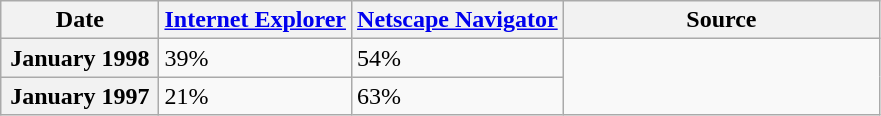<table class="wikitable plainrowheaders" style="width: auto; table-layout: fixed;">
<tr>
<th scope="col" style="width:18%">Date</th>
<th scope="col"><a href='#'>Internet Explorer</a></th>
<th scope="col"><a href='#'>Netscape Navigator</a></th>
<th scope="col" style="width:36%">Source</th>
</tr>
<tr>
<th scope="row">January 1998</th>
<td>39%</td>
<td>54%</td>
<td rowspan="2"></td>
</tr>
<tr>
<th scope="row">January 1997</th>
<td>21%</td>
<td>63%</td>
</tr>
</table>
